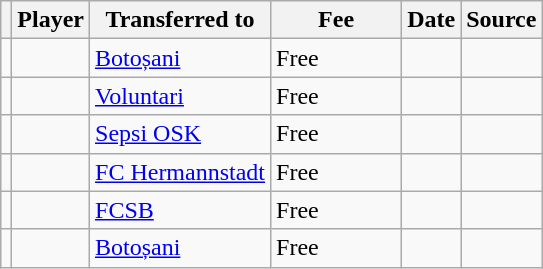<table class="wikitable plainrowheaders sortable">
<tr>
<th></th>
<th scope="col">Player</th>
<th>Transferred to</th>
<th style="width: 80px;">Fee</th>
<th scope="col">Date</th>
<th scope="col">Source</th>
</tr>
<tr>
<td align="center"></td>
<td> </td>
<td> <a href='#'>Botoșani</a></td>
<td>Free</td>
<td></td>
<td></td>
</tr>
<tr>
<td align="center"></td>
<td> </td>
<td> <a href='#'>Voluntari</a></td>
<td>Free</td>
<td></td>
<td></td>
</tr>
<tr>
<td align="center"></td>
<td> </td>
<td> <a href='#'>Sepsi OSK</a></td>
<td>Free</td>
<td></td>
<td></td>
</tr>
<tr>
<td align="center"></td>
<td> </td>
<td> <a href='#'>FC Hermannstadt</a></td>
<td>Free</td>
<td></td>
<td></td>
</tr>
<tr>
<td align="center"></td>
<td> </td>
<td> <a href='#'>FCSB</a></td>
<td>Free</td>
<td></td>
<td></td>
</tr>
<tr>
<td align="center"></td>
<td> </td>
<td> <a href='#'>Botoșani</a></td>
<td>Free</td>
<td></td>
<td></td>
</tr>
</table>
